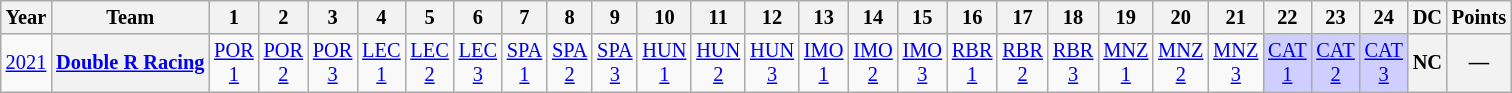<table class="wikitable" style="text-align:center; font-size:85%">
<tr>
<th>Year</th>
<th>Team</th>
<th>1</th>
<th>2</th>
<th>3</th>
<th>4</th>
<th>5</th>
<th>6</th>
<th>7</th>
<th>8</th>
<th>9</th>
<th>10</th>
<th>11</th>
<th>12</th>
<th>13</th>
<th>14</th>
<th>15</th>
<th>16</th>
<th>17</th>
<th>18</th>
<th>19</th>
<th>20</th>
<th>21</th>
<th>22</th>
<th>23</th>
<th>24</th>
<th>DC</th>
<th>Points</th>
</tr>
<tr>
<td><a href='#'>2021</a></td>
<th nowrap><a href='#'>Double R Racing</a></th>
<td><a href='#'>POR<br>1</a></td>
<td><a href='#'>POR<br>2</a></td>
<td><a href='#'>POR<br>3</a></td>
<td><a href='#'>LEC<br>1</a></td>
<td><a href='#'>LEC<br>2</a></td>
<td><a href='#'>LEC<br>3</a></td>
<td><a href='#'>SPA<br>1</a></td>
<td><a href='#'>SPA<br>2</a></td>
<td><a href='#'>SPA<br>3</a></td>
<td><a href='#'>HUN<br>1</a></td>
<td><a href='#'>HUN<br>2</a></td>
<td><a href='#'>HUN<br>3</a></td>
<td><a href='#'>IMO<br>1</a></td>
<td><a href='#'>IMO<br>2</a></td>
<td><a href='#'>IMO<br>3</a></td>
<td><a href='#'>RBR<br>1</a></td>
<td><a href='#'>RBR<br>2</a></td>
<td><a href='#'>RBR<br>3</a></td>
<td><a href='#'>MNZ<br>1</a></td>
<td><a href='#'>MNZ<br>2</a></td>
<td><a href='#'>MNZ<br>3</a></td>
<td style="background:#CFCFFF;"><a href='#'>CAT<br>1</a><br></td>
<td style="background:#cfcfff;"><a href='#'>CAT<br>2</a><br></td>
<td style="background:#cfcfff;"><a href='#'>CAT<br>3</a><br></td>
<th>NC</th>
<th>—</th>
</tr>
</table>
